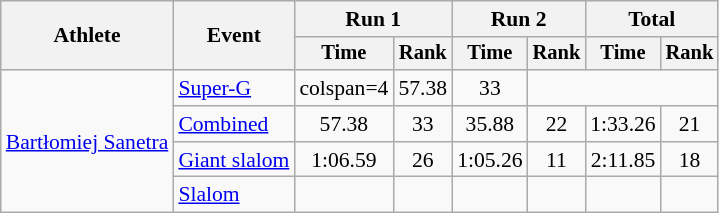<table class="wikitable" style="font-size:90%">
<tr>
<th rowspan=2>Athlete</th>
<th rowspan=2>Event</th>
<th colspan=2>Run 1</th>
<th colspan=2>Run 2</th>
<th colspan=2>Total</th>
</tr>
<tr style="font-size:95%">
<th>Time</th>
<th>Rank</th>
<th>Time</th>
<th>Rank</th>
<th>Time</th>
<th>Rank</th>
</tr>
<tr align=center>
<td align="left" rowspan="4"><a href='#'>Bartłomiej Sanetra</a></td>
<td align="left"><a href='#'>Super-G</a></td>
<td>colspan=4</td>
<td>57.38</td>
<td>33</td>
</tr>
<tr align=center>
<td align="left"><a href='#'>Combined</a></td>
<td>57.38</td>
<td>33</td>
<td>35.88</td>
<td>22</td>
<td>1:33.26</td>
<td>21</td>
</tr>
<tr align=center>
<td align="left"><a href='#'>Giant slalom</a></td>
<td>1:06.59</td>
<td>26</td>
<td>1:05.26</td>
<td>11</td>
<td>2:11.85</td>
<td>18</td>
</tr>
<tr align=center>
<td align="left"><a href='#'>Slalom</a></td>
<td></td>
<td></td>
<td></td>
<td></td>
<td></td>
<td></td>
</tr>
</table>
